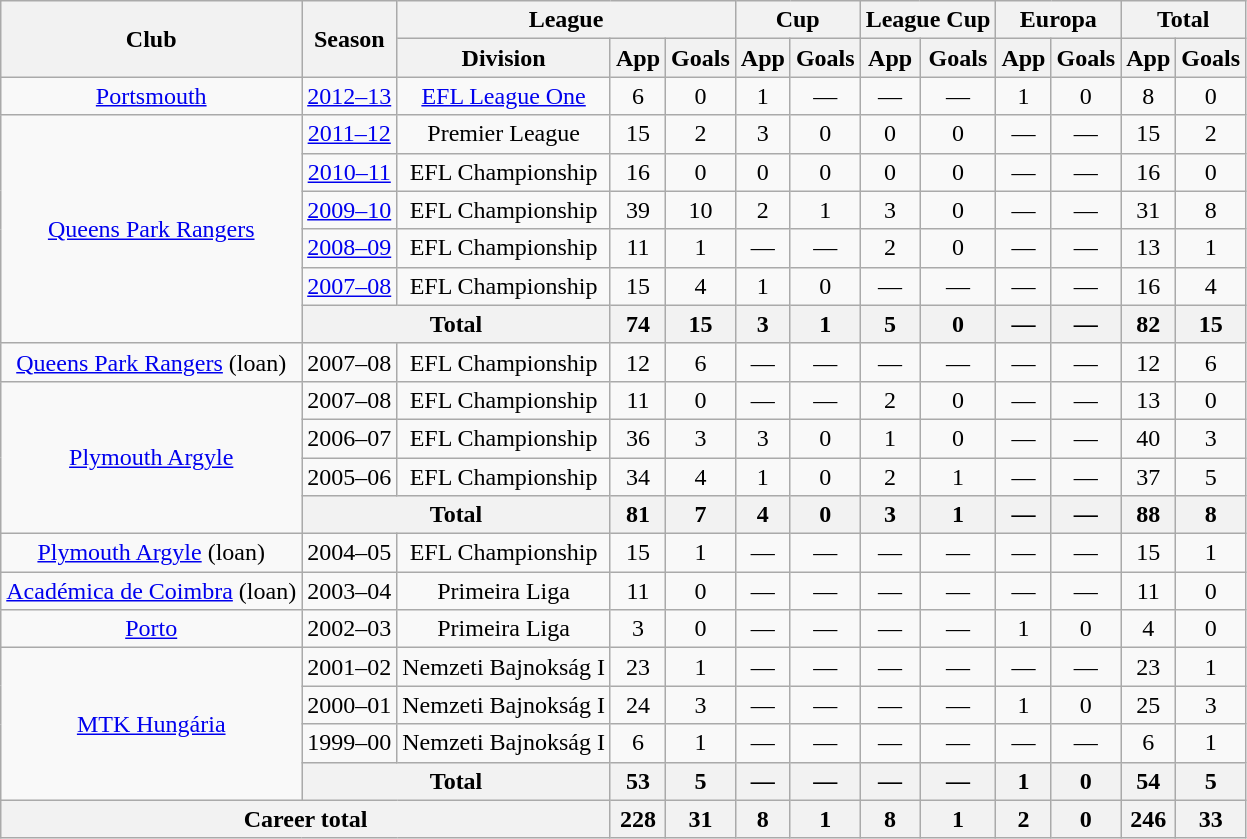<table class=wikitable style="text-align: center">
<tr>
<th rowspan=2>Club</th>
<th rowspan=2>Season</th>
<th colspan=3>League</th>
<th colspan=2>Cup</th>
<th colspan=2>League Cup</th>
<th colspan=2>Europa</th>
<th colspan=2>Total</th>
</tr>
<tr>
<th>Division</th>
<th>App</th>
<th>Goals</th>
<th>App</th>
<th>Goals</th>
<th>App</th>
<th>Goals</th>
<th>App</th>
<th>Goals</th>
<th>App</th>
<th>Goals</th>
</tr>
<tr>
<td><a href='#'>Portsmouth</a></td>
<td><a href='#'>2012–13</a></td>
<td><a href='#'>EFL League One</a></td>
<td>6</td>
<td>0</td>
<td>1</td>
<td>—</td>
<td>—</td>
<td>—</td>
<td>1</td>
<td>0</td>
<td>8</td>
<td>0</td>
</tr>
<tr>
<td rowspan=6><a href='#'>Queens Park Rangers</a></td>
<td><a href='#'>2011–12</a></td>
<td>Premier League</td>
<td>15</td>
<td>2</td>
<td>3</td>
<td>0</td>
<td>0</td>
<td>0</td>
<td>—</td>
<td>—</td>
<td>15</td>
<td>2</td>
</tr>
<tr>
<td><a href='#'>2010–11</a></td>
<td>EFL Championship</td>
<td>16</td>
<td>0</td>
<td>0</td>
<td>0</td>
<td>0</td>
<td>0</td>
<td>—</td>
<td>—</td>
<td>16</td>
<td>0</td>
</tr>
<tr>
<td><a href='#'>2009–10</a></td>
<td>EFL Championship</td>
<td>39</td>
<td>10</td>
<td>2</td>
<td>1</td>
<td>3</td>
<td>0</td>
<td>—</td>
<td>—</td>
<td>31</td>
<td>8</td>
</tr>
<tr>
<td><a href='#'>2008–09</a></td>
<td>EFL Championship</td>
<td>11</td>
<td>1</td>
<td>—</td>
<td>—</td>
<td>2</td>
<td>0</td>
<td>—</td>
<td>—</td>
<td>13</td>
<td>1</td>
</tr>
<tr>
<td><a href='#'>2007–08</a></td>
<td>EFL Championship</td>
<td>15</td>
<td>4</td>
<td>1</td>
<td>0</td>
<td>—</td>
<td>—</td>
<td>—</td>
<td>—</td>
<td>16</td>
<td>4</td>
</tr>
<tr>
<th colspan=2>Total</th>
<th>74</th>
<th>15</th>
<th>3</th>
<th>1</th>
<th>5</th>
<th>0</th>
<th>—</th>
<th>—</th>
<th>82</th>
<th>15</th>
</tr>
<tr>
<td><a href='#'>Queens Park Rangers</a> (loan)</td>
<td>2007–08</td>
<td>EFL Championship</td>
<td>12</td>
<td>6</td>
<td>—</td>
<td>—</td>
<td>—</td>
<td>—</td>
<td>—</td>
<td>—</td>
<td>12</td>
<td>6</td>
</tr>
<tr>
<td rowspan=4><a href='#'>Plymouth Argyle</a></td>
<td>2007–08</td>
<td>EFL Championship</td>
<td>11</td>
<td>0</td>
<td>—</td>
<td>—</td>
<td>2</td>
<td>0</td>
<td>—</td>
<td>—</td>
<td>13</td>
<td>0</td>
</tr>
<tr>
<td>2006–07</td>
<td>EFL Championship</td>
<td>36</td>
<td>3</td>
<td>3</td>
<td>0</td>
<td>1</td>
<td>0</td>
<td>—</td>
<td>—</td>
<td>40</td>
<td>3</td>
</tr>
<tr>
<td>2005–06</td>
<td>EFL Championship</td>
<td>34</td>
<td>4</td>
<td>1</td>
<td>0</td>
<td>2</td>
<td>1</td>
<td>—</td>
<td>—</td>
<td>37</td>
<td>5</td>
</tr>
<tr>
<th colspan=2>Total</th>
<th>81</th>
<th>7</th>
<th>4</th>
<th>0</th>
<th>3</th>
<th>1</th>
<th>—</th>
<th>—</th>
<th>88</th>
<th>8</th>
</tr>
<tr>
<td><a href='#'>Plymouth Argyle</a> (loan)</td>
<td>2004–05</td>
<td>EFL Championship</td>
<td>15</td>
<td>1</td>
<td>—</td>
<td>—</td>
<td>—</td>
<td>—</td>
<td>—</td>
<td>—</td>
<td>15</td>
<td>1</td>
</tr>
<tr>
<td><a href='#'>Académica de Coimbra</a> (loan)</td>
<td>2003–04</td>
<td>Primeira Liga</td>
<td>11</td>
<td>0</td>
<td>—</td>
<td>—</td>
<td>—</td>
<td>—</td>
<td>—</td>
<td>—</td>
<td>11</td>
<td>0</td>
</tr>
<tr>
<td><a href='#'>Porto</a></td>
<td>2002–03</td>
<td>Primeira Liga</td>
<td>3</td>
<td>0</td>
<td>—</td>
<td>—</td>
<td>—</td>
<td>—</td>
<td>1</td>
<td>0</td>
<td>4</td>
<td>0</td>
</tr>
<tr>
<td rowspan=4><a href='#'>MTK Hungária</a></td>
<td>2001–02</td>
<td>Nemzeti Bajnokság I</td>
<td>23</td>
<td>1</td>
<td>—</td>
<td>—</td>
<td>—</td>
<td>—</td>
<td>—</td>
<td>—</td>
<td>23</td>
<td>1</td>
</tr>
<tr>
<td>2000–01</td>
<td>Nemzeti Bajnokság I</td>
<td>24</td>
<td>3</td>
<td>—</td>
<td>—</td>
<td>—</td>
<td>—</td>
<td>1</td>
<td>0</td>
<td>25</td>
<td>3</td>
</tr>
<tr>
<td>1999–00</td>
<td>Nemzeti Bajnokság I</td>
<td>6</td>
<td>1</td>
<td>—</td>
<td>—</td>
<td>—</td>
<td>—</td>
<td>—</td>
<td>—</td>
<td>6</td>
<td>1</td>
</tr>
<tr>
<th colspan=2>Total</th>
<th>53</th>
<th>5</th>
<th>—</th>
<th>—</th>
<th>—</th>
<th>—</th>
<th>1</th>
<th>0</th>
<th>54</th>
<th>5</th>
</tr>
<tr>
<th colspan=3>Career total</th>
<th>228</th>
<th>31</th>
<th>8</th>
<th>1</th>
<th>8</th>
<th>1</th>
<th>2</th>
<th>0</th>
<th>246</th>
<th>33</th>
</tr>
</table>
